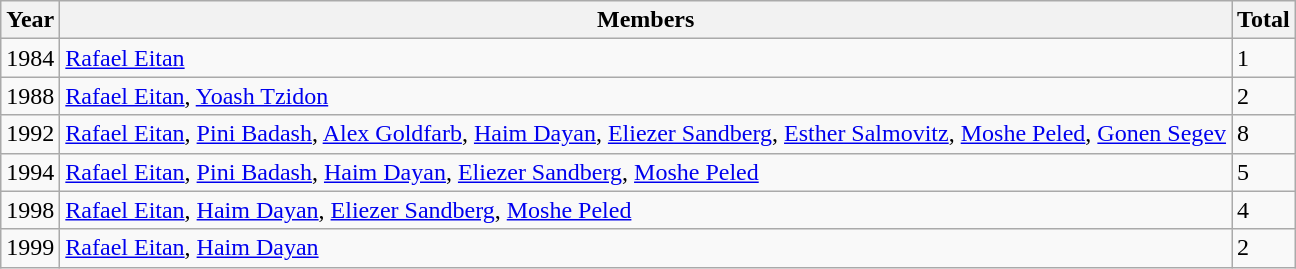<table class="wikitable">
<tr>
<th>Year</th>
<th>Members</th>
<th>Total</th>
</tr>
<tr>
<td>1984</td>
<td><a href='#'>Rafael Eitan</a></td>
<td>1</td>
</tr>
<tr>
<td>1988</td>
<td><a href='#'>Rafael Eitan</a>, <a href='#'>Yoash Tzidon</a></td>
<td>2</td>
</tr>
<tr>
<td>1992</td>
<td><a href='#'>Rafael Eitan</a>, <a href='#'>Pini Badash</a>, <a href='#'>Alex Goldfarb</a>, <a href='#'>Haim Dayan</a>, <a href='#'>Eliezer Sandberg</a>, <a href='#'>Esther Salmovitz</a>, <a href='#'>Moshe Peled</a>, <a href='#'>Gonen Segev</a></td>
<td>8</td>
</tr>
<tr>
<td>1994</td>
<td><a href='#'>Rafael Eitan</a>, <a href='#'>Pini Badash</a>, <a href='#'>Haim Dayan</a>, <a href='#'>Eliezer Sandberg</a>, <a href='#'>Moshe Peled</a></td>
<td>5</td>
</tr>
<tr>
<td>1998</td>
<td><a href='#'>Rafael Eitan</a>, <a href='#'>Haim Dayan</a>, <a href='#'>Eliezer Sandberg</a>, <a href='#'>Moshe Peled</a></td>
<td>4</td>
</tr>
<tr>
<td>1999</td>
<td><a href='#'>Rafael Eitan</a>, <a href='#'>Haim Dayan</a></td>
<td>2</td>
</tr>
</table>
